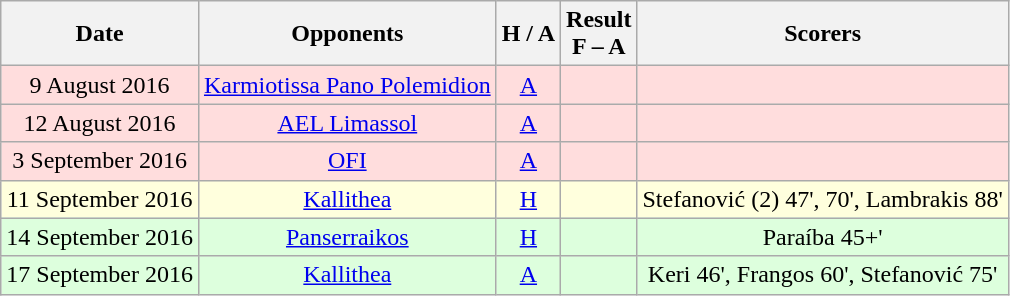<table class="wikitable" style="text-align:center">
<tr>
<th>Date</th>
<th>Opponents</th>
<th>H / A</th>
<th>Result<br>F – A</th>
<th>Scorers</th>
</tr>
<tr bgcolor="ffdddd">
<td>9 August 2016</td>
<td> <a href='#'>Karmiotissa Pano Polemidion</a></td>
<td><a href='#'>A</a></td>
<td></td>
<td></td>
</tr>
<tr bgcolor="ffdddd">
<td>12 August 2016</td>
<td> <a href='#'>AEL Limassol</a></td>
<td><a href='#'>A</a></td>
<td></td>
<td></td>
</tr>
<tr bgcolor="ffdddd">
<td>3 September 2016</td>
<td> <a href='#'>OFI</a></td>
<td><a href='#'>A</a></td>
<td></td>
<td></td>
</tr>
<tr bgcolor="ffffdd">
<td>11 September 2016</td>
<td> <a href='#'>Kallithea</a></td>
<td><a href='#'>H</a></td>
<td></td>
<td>Stefanović (2) 47', 70', Lambrakis 88'</td>
</tr>
<tr bgcolor="ddffdd">
<td>14 September 2016</td>
<td> <a href='#'>Panserraikos</a></td>
<td><a href='#'>H</a></td>
<td></td>
<td>Paraíba 45+'</td>
</tr>
<tr bgcolor="ddffdd">
<td>17 September 2016</td>
<td> <a href='#'>Kallithea</a></td>
<td><a href='#'>A</a></td>
<td></td>
<td>Keri 46', Frangos 60', Stefanović 75'</td>
</tr>
</table>
